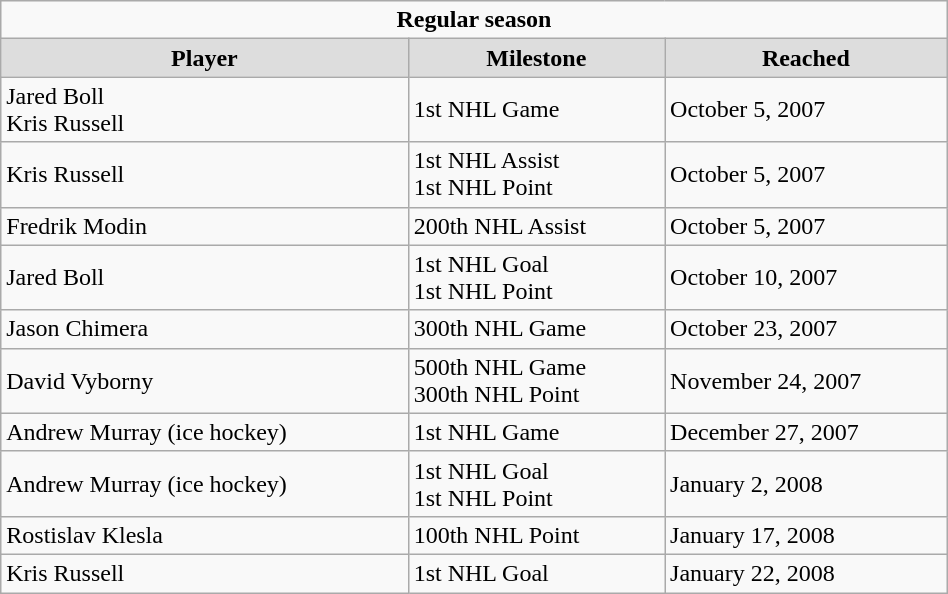<table class="wikitable" style="width:50%;">
<tr>
<td colspan="10" style="text-align:center;"><strong>Regular season</strong></td>
</tr>
<tr style="text-align:center; background:#ddd;">
<td><strong>Player</strong></td>
<td><strong>Milestone</strong></td>
<td><strong>Reached</strong></td>
</tr>
<tr>
<td>Jared Boll<br>Kris Russell</td>
<td>1st NHL Game</td>
<td>October 5, 2007</td>
</tr>
<tr>
<td>Kris Russell</td>
<td>1st NHL Assist<br>1st NHL Point</td>
<td>October 5, 2007</td>
</tr>
<tr>
<td>Fredrik Modin</td>
<td>200th NHL Assist</td>
<td>October 5, 2007</td>
</tr>
<tr>
<td>Jared Boll</td>
<td>1st NHL Goal<br>1st NHL Point</td>
<td>October 10, 2007</td>
</tr>
<tr>
<td>Jason Chimera</td>
<td>300th NHL Game</td>
<td>October 23, 2007</td>
</tr>
<tr>
<td>David Vyborny</td>
<td>500th NHL Game<br>300th NHL Point</td>
<td>November 24, 2007</td>
</tr>
<tr>
<td>Andrew Murray (ice hockey)</td>
<td>1st NHL Game</td>
<td>December 27, 2007</td>
</tr>
<tr>
<td>Andrew Murray (ice hockey)</td>
<td>1st NHL Goal<br>1st NHL Point</td>
<td>January 2, 2008</td>
</tr>
<tr>
<td>Rostislav Klesla</td>
<td>100th NHL Point</td>
<td>January 17, 2008</td>
</tr>
<tr>
<td>Kris Russell</td>
<td>1st NHL Goal</td>
<td>January 22, 2008</td>
</tr>
</table>
